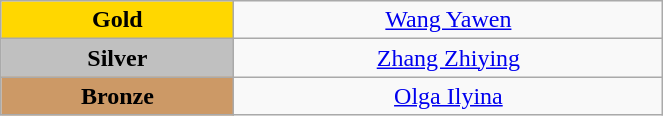<table class="wikitable" style="text-align:center; " width="35%">
<tr>
<td bgcolor="gold"><strong>Gold</strong></td>
<td><a href='#'>Wang Yawen</a><br>  <small><em></em></small></td>
</tr>
<tr>
<td bgcolor="silver"><strong>Silver</strong></td>
<td><a href='#'>Zhang Zhiying</a><br>  <small><em></em></small></td>
</tr>
<tr>
<td bgcolor="CC9966"><strong>Bronze</strong></td>
<td><a href='#'>Olga Ilyina</a><br>  <small><em></em></small></td>
</tr>
</table>
